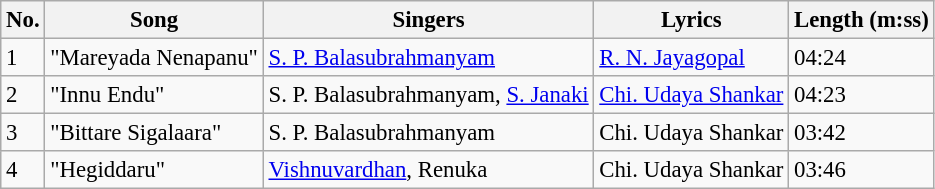<table class="wikitable" style="font-size:95%;">
<tr>
<th>No.</th>
<th>Song</th>
<th>Singers</th>
<th>Lyrics</th>
<th>Length (m:ss)</th>
</tr>
<tr>
<td>1</td>
<td>"Mareyada Nenapanu"</td>
<td><a href='#'>S. P. Balasubrahmanyam</a></td>
<td><a href='#'>R. N. Jayagopal</a></td>
<td>04:24</td>
</tr>
<tr>
<td>2</td>
<td>"Innu Endu"</td>
<td>S. P. Balasubrahmanyam, <a href='#'>S. Janaki</a></td>
<td><a href='#'>Chi. Udaya Shankar</a></td>
<td>04:23</td>
</tr>
<tr>
<td>3</td>
<td>"Bittare Sigalaara"</td>
<td>S. P. Balasubrahmanyam</td>
<td>Chi. Udaya Shankar</td>
<td>03:42</td>
</tr>
<tr>
<td>4</td>
<td>"Hegiddaru"</td>
<td><a href='#'>Vishnuvardhan</a>, Renuka</td>
<td>Chi. Udaya Shankar</td>
<td>03:46</td>
</tr>
</table>
